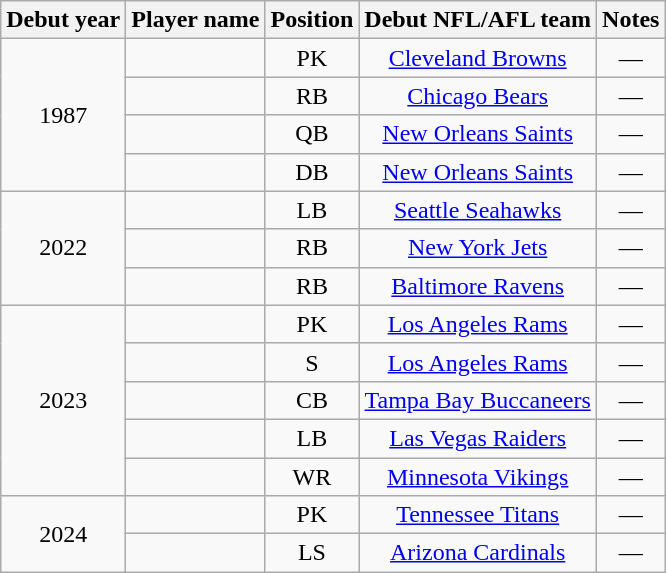<table class="wikitable sortable" style="text-align: center;">
<tr>
<th>Debut year</th>
<th>Player name</th>
<th>Position</th>
<th>Debut NFL/AFL team</th>
<th>Notes</th>
</tr>
<tr>
<td rowspan="4">1987</td>
<td align="center"></td>
<td align="center">PK</td>
<td align="center"><a href='#'>Cleveland Browns</a></td>
<td align="center">—</td>
</tr>
<tr>
<td align="center"></td>
<td align="center">RB</td>
<td align="center"><a href='#'>Chicago Bears</a></td>
<td align="center">—</td>
</tr>
<tr>
<td align="center"></td>
<td align="center">QB</td>
<td align="center"><a href='#'>New Orleans Saints</a></td>
<td align="center">—</td>
</tr>
<tr>
<td align="center"></td>
<td align="center">DB</td>
<td align="center"><a href='#'>New Orleans Saints</a></td>
<td align="center">—</td>
</tr>
<tr>
<td rowspan="3">2022</td>
<td align="center"></td>
<td align="center">LB</td>
<td align="center"><a href='#'>Seattle Seahawks</a></td>
<td align="center">—</td>
</tr>
<tr>
<td align="center"></td>
<td align="center">RB</td>
<td align="center"><a href='#'>New York Jets</a></td>
<td align="center">—</td>
</tr>
<tr>
<td align="center"></td>
<td align="center">RB</td>
<td align="center"><a href='#'>Baltimore Ravens</a></td>
<td align="center">—</td>
</tr>
<tr>
<td rowspan="5">2023</td>
<td align="center"></td>
<td align="center">PK</td>
<td align="center"><a href='#'>Los Angeles Rams</a></td>
<td align="center">—</td>
</tr>
<tr>
<td align="center"></td>
<td align="center">S</td>
<td align="center"><a href='#'>Los Angeles Rams</a></td>
<td align="center">—</td>
</tr>
<tr>
<td align="center"></td>
<td align="center">CB</td>
<td align="center"><a href='#'>Tampa Bay Buccaneers</a></td>
<td align="center">—</td>
</tr>
<tr>
<td align="center"></td>
<td align="center">LB</td>
<td align="center"><a href='#'>Las Vegas Raiders</a></td>
<td align="center">—</td>
</tr>
<tr>
<td align="center"></td>
<td align="center">WR</td>
<td align="center"><a href='#'>Minnesota Vikings</a></td>
<td align="center">—</td>
</tr>
<tr>
<td rowspan="2">2024</td>
<td align="center"></td>
<td align="center">PK</td>
<td align="center"><a href='#'>Tennessee Titans</a></td>
<td align="center">—</td>
</tr>
<tr>
<td align="center"></td>
<td align="center">LS</td>
<td align="center"><a href='#'>Arizona Cardinals</a></td>
<td align="center">—</td>
</tr>
</table>
